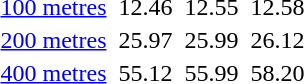<table>
<tr>
<td><a href='#'>100 metres</a></td>
<td></td>
<td>12.46</td>
<td></td>
<td>12.55</td>
<td></td>
<td>12.58</td>
</tr>
<tr>
<td><a href='#'>200 metres</a></td>
<td></td>
<td>25.97</td>
<td></td>
<td>25.99</td>
<td></td>
<td>26.12</td>
</tr>
<tr>
<td><a href='#'>400 metres</a></td>
<td></td>
<td>55.12</td>
<td></td>
<td>55.99</td>
<td></td>
<td>58.20</td>
</tr>
</table>
